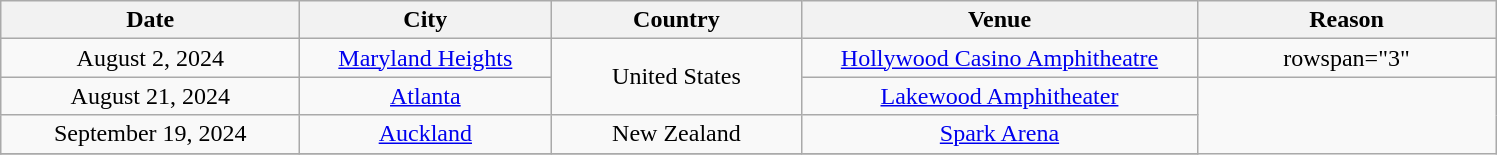<table class="wikitable plainrowheaders" style="text-align:center;">
<tr>
<th scope="col" style="width:12em;">Date</th>
<th scope="col" style="width:10em;">City</th>
<th scope="col" style="width:10em;">Country</th>
<th scope="col" style="width:16em;">Venue</th>
<th scope="col" style="width:12em;">Reason</th>
</tr>
<tr>
<td>August 2, 2024</td>
<td><a href='#'>Maryland Heights</a></td>
<td rowspan="2">United States</td>
<td><a href='#'>Hollywood Casino Amphitheatre</a></td>
<td>rowspan="3" </td>
</tr>
<tr>
<td>August 21, 2024</td>
<td><a href='#'>Atlanta</a></td>
<td><a href='#'>Lakewood Amphitheater</a></td>
</tr>
<tr>
<td>September 19, 2024</td>
<td><a href='#'>Auckland</a></td>
<td>New Zealand</td>
<td><a href='#'>Spark Arena</a></td>
</tr>
<tr>
</tr>
</table>
